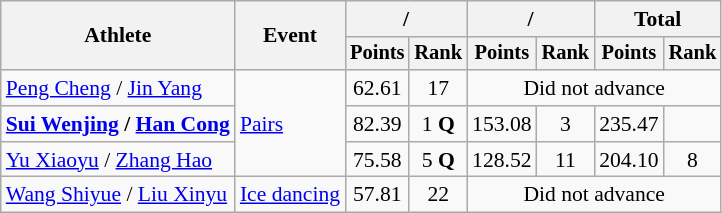<table class="wikitable" style="font-size:90%">
<tr>
<th rowspan="2">Athlete</th>
<th rowspan="2">Event</th>
<th colspan="2"> / </th>
<th colspan="2"> / </th>
<th colspan="2">Total</th>
</tr>
<tr style="font-size:95%">
<th>Points</th>
<th>Rank</th>
<th>Points</th>
<th>Rank</th>
<th>Points</th>
<th>Rank</th>
</tr>
<tr align=center>
<td align=left><a href='#'>Peng Cheng</a> / <a href='#'>Jin Yang</a></td>
<td align=left rowspan="3"><a href='#'>Pairs</a></td>
<td>62.61</td>
<td>17</td>
<td colspan=6>Did not advance</td>
</tr>
<tr align=center>
<td align=left><strong><a href='#'>Sui Wenjing</a> / <a href='#'>Han Cong</a></strong></td>
<td>82.39</td>
<td>1 <strong>Q</strong></td>
<td>153.08</td>
<td>3</td>
<td>235.47</td>
<td></td>
</tr>
<tr align=center>
<td align=left><a href='#'>Yu Xiaoyu</a> / <a href='#'>Zhang Hao</a></td>
<td>75.58</td>
<td>5 <strong>Q</strong></td>
<td>128.52</td>
<td>11</td>
<td>204.10</td>
<td>8</td>
</tr>
<tr align=center>
<td align=left><a href='#'>Wang Shiyue</a> / <a href='#'>Liu Xinyu</a></td>
<td align=left><a href='#'>Ice dancing</a></td>
<td>57.81</td>
<td>22</td>
<td colspan=4>Did not advance</td>
</tr>
</table>
